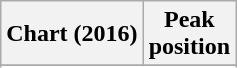<table class="wikitable sortable plainrowheaders" style="text-align:center">
<tr>
<th scope="col">Chart (2016)</th>
<th scope="col">Peak<br>position</th>
</tr>
<tr>
</tr>
<tr>
</tr>
<tr>
</tr>
<tr>
</tr>
<tr>
</tr>
<tr>
</tr>
</table>
